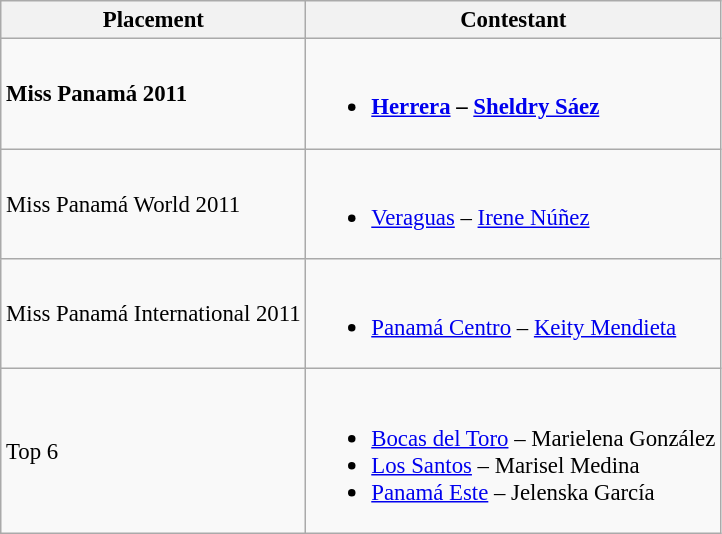<table class="wikitable sortable" style="font-size: 95%;">
<tr>
<th>Placement</th>
<th>Contestant</th>
</tr>
<tr>
<td><strong>Miss Panamá 2011</strong></td>
<td><br><ul><li><strong><a href='#'>Herrera</a> – <a href='#'>Sheldry Sáez</a></strong></li></ul></td>
</tr>
<tr>
<td>Miss Panamá World 2011</td>
<td><br><ul><li><a href='#'>Veraguas</a> – <a href='#'>Irene Núñez</a></li></ul></td>
</tr>
<tr>
<td>Miss Panamá International 2011</td>
<td><br><ul><li><a href='#'>Panamá Centro</a> – <a href='#'>Keity Mendieta</a></li></ul></td>
</tr>
<tr>
<td>Top 6</td>
<td><br><ul><li><a href='#'>Bocas del Toro</a> – Marielena González</li><li><a href='#'>Los Santos</a> – Marisel Medina</li><li><a href='#'>Panamá Este</a> – Jelenska García</li></ul></td>
</tr>
</table>
